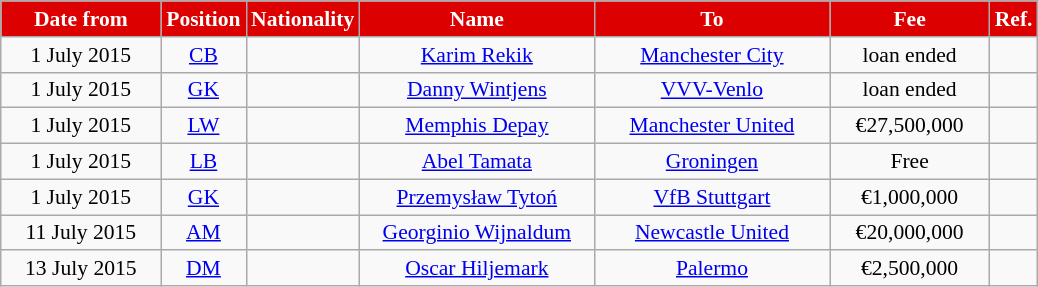<table class="wikitable"  style="text-align:center; font-size:90%; ">
<tr>
<th style="background:#DD0000; color:#FFFFFF; width:100px;">Date from</th>
<th style="background:#DD0000; color:#FFFFFF; width:50px;">Position</th>
<th style="background:#DD0000; color:#FFFFFF; width:50px;">Nationality</th>
<th style="background:#DD0000; color:#FFFFFF; width:150px;">Name</th>
<th style="background:#DD0000; color:#FFFFFF; width:150px;">To</th>
<th style="background:#DD0000; color:#FFFFFF; width:100px;">Fee</th>
<th style="background:#DD0000; color:#FFFFFF; width:25px;">Ref.</th>
</tr>
<tr>
<td>1 July 2015</td>
<td><a href='#'>CB</a></td>
<td></td>
<td><a href='#'>Karim Rekik</a></td>
<td> <a href='#'>Manchester City</a></td>
<td>loan ended</td>
<td></td>
</tr>
<tr>
<td>1 July 2015</td>
<td><a href='#'>GK</a></td>
<td></td>
<td><a href='#'>Danny Wintjens</a></td>
<td> <a href='#'>VVV-Venlo</a></td>
<td>loan ended</td>
<td></td>
</tr>
<tr>
<td>1 July 2015</td>
<td><a href='#'>LW</a></td>
<td></td>
<td><a href='#'>Memphis Depay</a></td>
<td> <a href='#'>Manchester United</a></td>
<td>€27,500,000</td>
<td></td>
</tr>
<tr>
<td>1 July 2015</td>
<td><a href='#'>LB</a></td>
<td></td>
<td><a href='#'>Abel Tamata</a></td>
<td> <a href='#'>Groningen</a></td>
<td>Free</td>
<td></td>
</tr>
<tr>
<td>1 July 2015</td>
<td><a href='#'>GK</a></td>
<td></td>
<td><a href='#'>Przemysław Tytoń</a></td>
<td> <a href='#'>VfB Stuttgart</a></td>
<td>€1,000,000</td>
<td></td>
</tr>
<tr>
<td>11 July 2015</td>
<td><a href='#'>AM</a></td>
<td></td>
<td><a href='#'>Georginio Wijnaldum</a></td>
<td> <a href='#'>Newcastle United</a></td>
<td>€20,000,000</td>
<td></td>
</tr>
<tr>
<td>13 July 2015</td>
<td><a href='#'>DM</a></td>
<td></td>
<td><a href='#'>Oscar Hiljemark</a></td>
<td> <a href='#'>Palermo</a></td>
<td>€2,500,000</td>
<td></td>
</tr>
</table>
